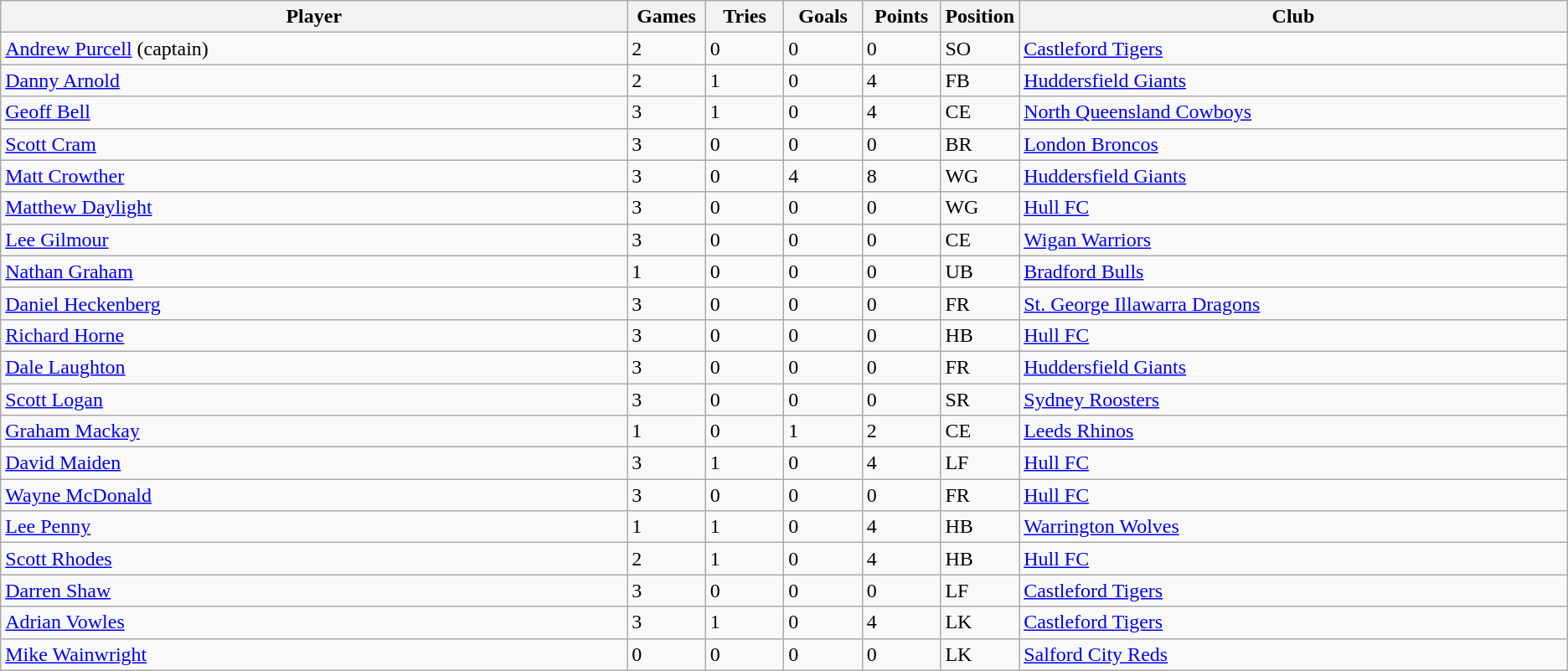<table class="wikitable">
<tr bgcolor=#FFFFFF>
<th !width=25%>Player</th>
<th width=5%>Games</th>
<th width=5%>Tries</th>
<th width=5%>Goals</th>
<th width=5%>Points</th>
<th width=5%>Position</th>
<th width=35%>Club</th>
</tr>
<tr>
<td><a href='#'>Andrew Purcell</a> (captain)</td>
<td>2</td>
<td>0</td>
<td>0</td>
<td>0</td>
<td>SO</td>
<td><a href='#'>Castleford Tigers</a></td>
</tr>
<tr>
<td><a href='#'>Danny Arnold</a></td>
<td>2</td>
<td>1</td>
<td>0</td>
<td>4</td>
<td>FB</td>
<td><a href='#'>Huddersfield Giants</a></td>
</tr>
<tr>
<td><a href='#'>Geoff Bell</a></td>
<td>3</td>
<td>1</td>
<td>0</td>
<td>4</td>
<td>CE</td>
<td><a href='#'>North Queensland Cowboys</a></td>
</tr>
<tr>
<td><a href='#'>Scott Cram</a></td>
<td>3</td>
<td>0</td>
<td>0</td>
<td>0</td>
<td>BR</td>
<td><a href='#'>London Broncos</a></td>
</tr>
<tr>
<td><a href='#'>Matt Crowther</a></td>
<td>3</td>
<td>0</td>
<td>4</td>
<td>8</td>
<td>WG</td>
<td><a href='#'>Huddersfield Giants</a></td>
</tr>
<tr>
<td><a href='#'>Matthew Daylight</a></td>
<td>3</td>
<td>0</td>
<td>0</td>
<td>0</td>
<td>WG</td>
<td><a href='#'>Hull FC</a></td>
</tr>
<tr>
<td><a href='#'>Lee Gilmour</a></td>
<td>3</td>
<td>0</td>
<td>0</td>
<td>0</td>
<td>CE</td>
<td><a href='#'>Wigan Warriors</a></td>
</tr>
<tr>
<td><a href='#'>Nathan Graham</a></td>
<td>1</td>
<td>0</td>
<td>0</td>
<td>0</td>
<td>UB</td>
<td><a href='#'>Bradford Bulls</a></td>
</tr>
<tr>
<td><a href='#'>Daniel Heckenberg</a></td>
<td>3</td>
<td>0</td>
<td>0</td>
<td>0</td>
<td>FR</td>
<td><a href='#'>St. George Illawarra Dragons</a></td>
</tr>
<tr>
<td><a href='#'>Richard Horne</a></td>
<td>3</td>
<td>0</td>
<td>0</td>
<td>0</td>
<td>HB</td>
<td><a href='#'>Hull FC</a></td>
</tr>
<tr>
<td><a href='#'>Dale Laughton</a></td>
<td>3</td>
<td>0</td>
<td>0</td>
<td>0</td>
<td>FR</td>
<td><a href='#'>Huddersfield Giants</a></td>
</tr>
<tr>
<td><a href='#'>Scott Logan</a></td>
<td>3</td>
<td>0</td>
<td>0</td>
<td>0</td>
<td>SR</td>
<td><a href='#'>Sydney Roosters</a></td>
</tr>
<tr>
<td><a href='#'>Graham Mackay</a></td>
<td>1</td>
<td>0</td>
<td>1</td>
<td>2</td>
<td>CE</td>
<td><a href='#'>Leeds Rhinos</a></td>
</tr>
<tr>
<td><a href='#'>David Maiden</a></td>
<td>3</td>
<td>1</td>
<td>0</td>
<td>4</td>
<td>LF</td>
<td><a href='#'>Hull FC</a></td>
</tr>
<tr>
<td><a href='#'>Wayne McDonald</a></td>
<td>3</td>
<td>0</td>
<td>0</td>
<td>0</td>
<td>FR</td>
<td><a href='#'>Hull FC</a></td>
</tr>
<tr>
<td><a href='#'>Lee Penny</a></td>
<td>1</td>
<td>1</td>
<td>0</td>
<td>4</td>
<td>HB</td>
<td><a href='#'>Warrington Wolves</a></td>
</tr>
<tr>
<td><a href='#'>Scott Rhodes</a></td>
<td>2</td>
<td>1</td>
<td>0</td>
<td>4</td>
<td>HB</td>
<td><a href='#'>Hull FC</a></td>
</tr>
<tr>
<td><a href='#'>Darren Shaw</a></td>
<td>3</td>
<td>0</td>
<td>0</td>
<td>0</td>
<td>LF</td>
<td><a href='#'>Castleford Tigers</a></td>
</tr>
<tr>
<td><a href='#'>Adrian Vowles</a></td>
<td>3</td>
<td>1</td>
<td>0</td>
<td>4</td>
<td>LK</td>
<td><a href='#'>Castleford Tigers</a></td>
</tr>
<tr>
<td><a href='#'>Mike Wainwright</a></td>
<td>0</td>
<td>0</td>
<td>0</td>
<td>0</td>
<td>LK</td>
<td><a href='#'>Salford City Reds</a></td>
</tr>
</table>
